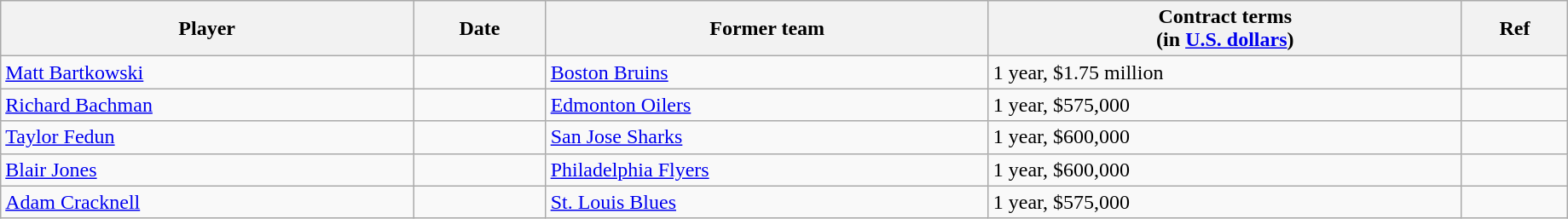<table class="wikitable" style="width:97%;">
<tr>
<th>Player</th>
<th>Date</th>
<th>Former team</th>
<th>Contract terms<br>(in <a href='#'>U.S. dollars</a>)</th>
<th>Ref</th>
</tr>
<tr>
<td><a href='#'>Matt Bartkowski</a></td>
<td></td>
<td><a href='#'>Boston Bruins</a></td>
<td>1 year, $1.75 million</td>
<td></td>
</tr>
<tr>
<td><a href='#'>Richard Bachman</a></td>
<td></td>
<td><a href='#'>Edmonton Oilers</a></td>
<td>1 year, $575,000</td>
<td></td>
</tr>
<tr>
<td><a href='#'>Taylor Fedun</a></td>
<td></td>
<td><a href='#'>San Jose Sharks</a></td>
<td>1 year, $600,000</td>
<td></td>
</tr>
<tr>
<td><a href='#'>Blair Jones</a></td>
<td></td>
<td><a href='#'>Philadelphia Flyers</a></td>
<td>1 year, $600,000</td>
<td></td>
</tr>
<tr>
<td><a href='#'>Adam Cracknell</a></td>
<td></td>
<td><a href='#'>St. Louis Blues</a></td>
<td>1 year, $575,000</td>
<td></td>
</tr>
</table>
